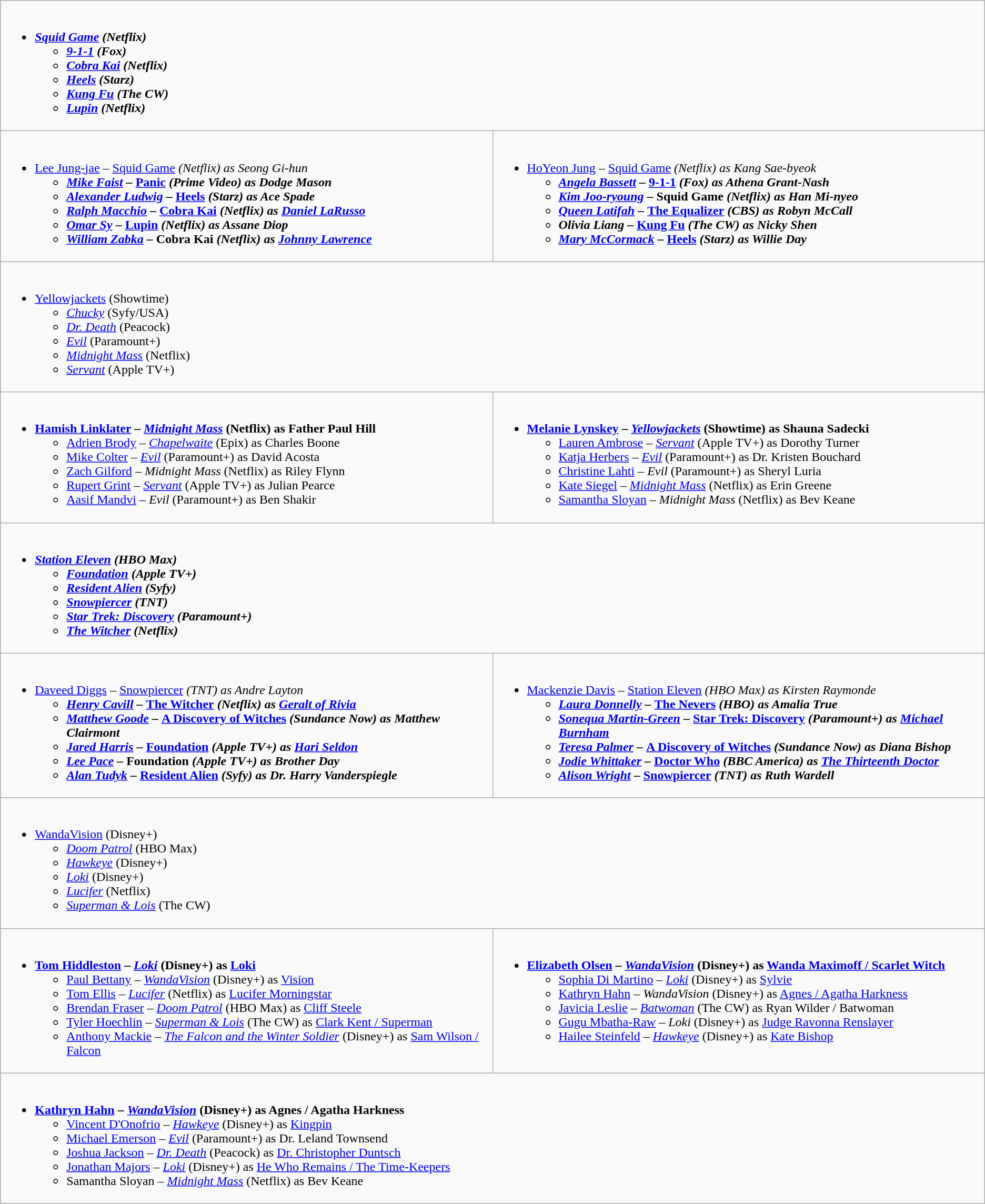<table class=wikitable>
<tr>
<td colspan="2" style="vertical-align:top; width:50%;"><br><ul><li><strong><em><a href='#'>Squid Game</a><em> (Netflix)<strong><ul><li></em><a href='#'>9-1-1</a><em> (Fox)</li><li></em><a href='#'>Cobra Kai</a><em> (Netflix)</li><li></em><a href='#'>Heels</a><em> (Starz)</li><li></em><a href='#'>Kung Fu</a><em> (The CW)</li><li></em><a href='#'>Lupin</a><em> (Netflix)</li></ul></li></ul></td>
</tr>
<tr>
<td style="vertical-align:top; width:50%;"><br><ul><li></strong><a href='#'>Lee Jung-jae</a> – </em><a href='#'>Squid Game</a><em> (Netflix) as Seong Gi-hun<strong><ul><li><a href='#'>Mike Faist</a> – </em><a href='#'>Panic</a><em> (Prime Video) as Dodge Mason</li><li><a href='#'>Alexander Ludwig</a> – </em><a href='#'>Heels</a><em> (Starz) as Ace Spade</li><li><a href='#'>Ralph Macchio</a> – </em><a href='#'>Cobra Kai</a><em> (Netflix) as <a href='#'>Daniel LaRusso</a></li><li><a href='#'>Omar Sy</a> – </em><a href='#'>Lupin</a><em> (Netflix) as Assane Diop</li><li><a href='#'>William Zabka</a> – </em>Cobra Kai<em> (Netflix) as <a href='#'>Johnny Lawrence</a></li></ul></li></ul></td>
<td style="vertical-align:top; width:50%;"><br><ul><li></strong><a href='#'>HoYeon Jung</a> – </em><a href='#'>Squid Game</a><em> (Netflix) as Kang Sae-byeok<strong><ul><li><a href='#'>Angela Bassett</a> – </em><a href='#'>9-1-1</a><em> (Fox) as Athena Grant-Nash</li><li><a href='#'>Kim Joo-ryoung</a> – </em>Squid Game<em> (Netflix) as Han Mi-nyeo</li><li><a href='#'>Queen Latifah</a> – </em><a href='#'>The Equalizer</a><em> (CBS) as Robyn McCall</li><li>Olivia Liang – </em><a href='#'>Kung Fu</a><em> (The CW) as Nicky Shen</li><li><a href='#'>Mary McCormack</a> – </em><a href='#'>Heels</a><em> (Starz) as Willie Day</li></ul></li></ul></td>
</tr>
<tr>
<td colspan="2" style="vertical-align:top; width:50%;"><br><ul><li></em></strong><a href='#'>Yellowjackets</a></em> (Showtime)</strong><ul><li><em><a href='#'>Chucky</a></em> (Syfy/USA)</li><li><em><a href='#'>Dr. Death</a></em> (Peacock)</li><li><em><a href='#'>Evil</a></em> (Paramount+)</li><li><em><a href='#'>Midnight Mass</a></em> (Netflix)</li><li><em><a href='#'>Servant</a></em> (Apple TV+)</li></ul></li></ul></td>
</tr>
<tr>
<td style="vertical-align:top; width:50%;"><br><ul><li><strong><a href='#'>Hamish Linklater</a> – <em><a href='#'>Midnight Mass</a></em> (Netflix) as Father Paul Hill</strong><ul><li><a href='#'>Adrien Brody</a> – <em><a href='#'>Chapelwaite</a></em> (Epix) as Charles Boone</li><li><a href='#'>Mike Colter</a> – <em><a href='#'>Evil</a></em> (Paramount+) as David Acosta</li><li><a href='#'>Zach Gilford</a> – <em>Midnight Mass</em> (Netflix) as Riley Flynn</li><li><a href='#'>Rupert Grint</a> – <em><a href='#'>Servant</a></em> (Apple TV+) as Julian Pearce</li><li><a href='#'>Aasif Mandvi</a> – <em>Evil</em> (Paramount+) as Ben Shakir</li></ul></li></ul></td>
<td style="vertical-align:top; width:50%;"><br><ul><li><strong><a href='#'>Melanie Lynskey</a> – <em><a href='#'>Yellowjackets</a></em> (Showtime) as Shauna Sadecki</strong><ul><li><a href='#'>Lauren Ambrose</a> – <em><a href='#'>Servant</a></em> (Apple TV+) as Dorothy Turner</li><li><a href='#'>Katja Herbers</a> – <em><a href='#'>Evil</a></em> (Paramount+) as Dr. Kristen Bouchard</li><li><a href='#'>Christine Lahti</a> – <em>Evil</em> (Paramount+) as Sheryl Luria</li><li><a href='#'>Kate Siegel</a> – <em><a href='#'>Midnight Mass</a></em> (Netflix) as Erin Greene</li><li><a href='#'>Samantha Sloyan</a> – <em>Midnight Mass</em> (Netflix) as Bev Keane</li></ul></li></ul></td>
</tr>
<tr>
<td colspan="2" style="vertical-align:top; width:50%;"><br><ul><li><strong><em><a href='#'>Station Eleven</a><em> (HBO Max)<strong><ul><li></em><a href='#'>Foundation</a><em> (Apple TV+)</li><li></em><a href='#'>Resident Alien</a><em> (Syfy)</li><li></em><a href='#'>Snowpiercer</a><em> (TNT)</li><li></em><a href='#'>Star Trek: Discovery</a><em> (Paramount+)</li><li></em><a href='#'>The Witcher</a><em> (Netflix)</li></ul></li></ul></td>
</tr>
<tr>
<td style="vertical-align:top; width:50%;"><br><ul><li></strong><a href='#'>Daveed Diggs</a> – </em><a href='#'>Snowpiercer</a><em> (TNT) as Andre Layton<strong><ul><li><a href='#'>Henry Cavill</a> – </em><a href='#'>The Witcher</a><em> (Netflix) as <a href='#'>Geralt of Rivia</a></li><li><a href='#'>Matthew Goode</a> – </em><a href='#'>A Discovery of Witches</a><em> (Sundance Now) as Matthew Clairmont</li><li><a href='#'>Jared Harris</a> – </em><a href='#'>Foundation</a><em> (Apple TV+) as <a href='#'>Hari Seldon</a></li><li><a href='#'>Lee Pace</a> – </em>Foundation<em> (Apple TV+) as Brother Day</li><li><a href='#'>Alan Tudyk</a> – </em><a href='#'>Resident Alien</a><em> (Syfy) as Dr. Harry Vanderspiegle</li></ul></li></ul></td>
<td style="vertical-align:top; width:50%;"><br><ul><li></strong><a href='#'>Mackenzie Davis</a> – </em><a href='#'>Station Eleven</a><em> (HBO Max) as Kirsten Raymonde<strong><ul><li><a href='#'>Laura Donnelly</a> – </em><a href='#'>The Nevers</a><em> (HBO) as Amalia True</li><li><a href='#'>Sonequa Martin-Green</a> – </em><a href='#'>Star Trek: Discovery</a><em> (Paramount+) as <a href='#'>Michael Burnham</a></li><li><a href='#'>Teresa Palmer</a> – </em><a href='#'>A Discovery of Witches</a><em> (Sundance Now) as Diana Bishop</li><li><a href='#'>Jodie Whittaker</a> – </em><a href='#'>Doctor Who</a><em> (BBC America) as <a href='#'>The Thirteenth Doctor</a></li><li><a href='#'>Alison Wright</a> – </em><a href='#'>Snowpiercer</a><em> (TNT) as Ruth Wardell</li></ul></li></ul></td>
</tr>
<tr>
<td colspan="2" style="vertical-align:top; width:50%;"><br><ul><li></em></strong><a href='#'>WandaVision</a></em> (Disney+)</strong><ul><li><em><a href='#'>Doom Patrol</a></em> (HBO Max)</li><li><em><a href='#'>Hawkeye</a></em> (Disney+)</li><li><em><a href='#'>Loki</a></em> (Disney+)</li><li><em><a href='#'>Lucifer</a></em> (Netflix)</li><li><em><a href='#'>Superman & Lois</a></em> (The CW)</li></ul></li></ul></td>
</tr>
<tr>
<td style="vertical-align:top; width:50%;"><br><ul><li><strong><a href='#'>Tom Hiddleston</a> – <em><a href='#'>Loki</a></em> (Disney+) as <a href='#'>Loki</a></strong><ul><li><a href='#'>Paul Bettany</a> – <em><a href='#'>WandaVision</a></em> (Disney+) as <a href='#'>Vision</a></li><li><a href='#'>Tom Ellis</a> – <em><a href='#'>Lucifer</a></em> (Netflix) as <a href='#'>Lucifer Morningstar</a></li><li><a href='#'>Brendan Fraser</a> – <em><a href='#'>Doom Patrol</a></em> (HBO Max) as <a href='#'>Cliff Steele</a></li><li><a href='#'>Tyler Hoechlin</a> – <em><a href='#'>Superman & Lois</a></em> (The CW) as <a href='#'>Clark Kent / Superman</a></li><li><a href='#'>Anthony Mackie</a> – <em><a href='#'>The Falcon and the Winter Soldier</a></em> (Disney+) as <a href='#'>Sam Wilson / Falcon</a></li></ul></li></ul></td>
<td style="vertical-align:top; width:50%;"><br><ul><li><strong><a href='#'>Elizabeth Olsen</a> – <em><a href='#'>WandaVision</a></em> (Disney+) as <a href='#'>Wanda Maximoff / Scarlet Witch</a></strong><ul><li><a href='#'>Sophia Di Martino</a> – <em><a href='#'>Loki</a></em> (Disney+) as <a href='#'>Sylvie</a></li><li><a href='#'>Kathryn Hahn</a> – <em>WandaVision</em> (Disney+) as <a href='#'>Agnes / Agatha Harkness</a></li><li><a href='#'>Javicia Leslie</a> – <em><a href='#'>Batwoman</a></em> (The CW) as Ryan Wilder / Batwoman</li><li><a href='#'>Gugu Mbatha-Raw</a> – <em>Loki</em> (Disney+) as <a href='#'>Judge Ravonna Renslayer</a></li><li><a href='#'>Hailee Steinfeld</a> – <em><a href='#'>Hawkeye</a></em> (Disney+) as <a href='#'>Kate Bishop</a></li></ul></li></ul></td>
</tr>
<tr>
<td colspan="2" style="vertical-align:top; width:50%;"><br><ul><li><strong><a href='#'>Kathryn Hahn</a> – <em><a href='#'>WandaVision</a></em> (Disney+) as Agnes / Agatha Harkness</strong><ul><li><a href='#'>Vincent D'Onofrio</a> – <em><a href='#'>Hawkeye</a></em> (Disney+) as <a href='#'>Kingpin</a></li><li><a href='#'>Michael Emerson</a> – <em><a href='#'>Evil</a></em> (Paramount+) as Dr. Leland Townsend</li><li><a href='#'>Joshua Jackson</a> – <em><a href='#'>Dr. Death</a></em> (Peacock) as <a href='#'>Dr. Christopher Duntsch</a></li><li><a href='#'>Jonathan Majors</a> – <em><a href='#'>Loki</a></em> (Disney+) as <a href='#'>He Who Remains / The Time-Keepers</a></li><li>Samantha Sloyan – <em><a href='#'>Midnight Mass</a></em> (Netflix) as Bev Keane</li></ul></li></ul></td>
</tr>
</table>
